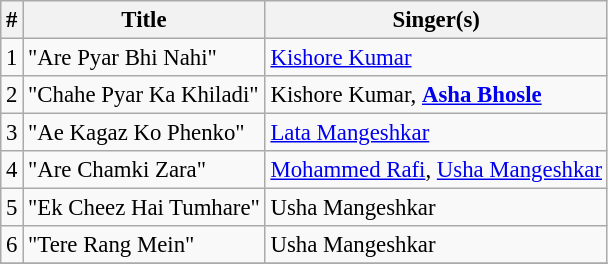<table class="wikitable" style="font-size:95%;">
<tr>
<th>#</th>
<th>Title</th>
<th>Singer(s)</th>
</tr>
<tr>
<td>1</td>
<td>"Are Pyar Bhi Nahi"</td>
<td><a href='#'>Kishore Kumar</a></td>
</tr>
<tr>
<td>2</td>
<td>"Chahe Pyar Ka Khiladi"</td>
<td>Kishore Kumar, <strong><a href='#'>Asha Bhosle</a></strong></td>
</tr>
<tr>
<td>3</td>
<td>"Ae Kagaz Ko Phenko"</td>
<td><a href='#'>Lata Mangeshkar</a></td>
</tr>
<tr>
<td>4</td>
<td>"Are Chamki Zara"</td>
<td><a href='#'>Mohammed Rafi</a>, <a href='#'>Usha Mangeshkar</a></td>
</tr>
<tr>
<td>5</td>
<td>"Ek Cheez Hai Tumhare"</td>
<td>Usha Mangeshkar</td>
</tr>
<tr>
<td>6</td>
<td>"Tere Rang Mein"</td>
<td>Usha Mangeshkar</td>
</tr>
<tr>
</tr>
</table>
